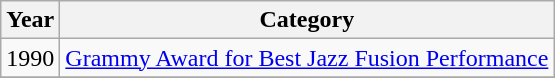<table class="wikitable">
<tr>
<th align="left">Year</th>
<th align="left">Category</th>
</tr>
<tr>
<td align="left">1990</td>
<td align="left"><a href='#'>Grammy Award for Best Jazz Fusion Performance</a></td>
</tr>
<tr>
</tr>
</table>
